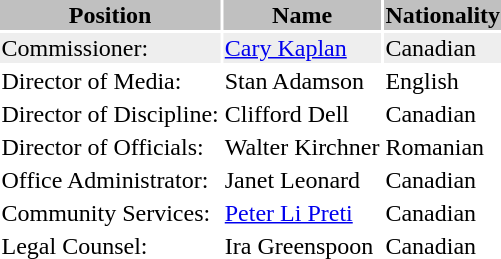<table class="toccolours">
<tr>
<th style="background:silver;">Position</th>
<th style="background:silver;">Name</th>
<th style="background:silver;">Nationality</th>
</tr>
<tr style="background:#eee;">
<td>Commissioner:</td>
<td><a href='#'>Cary Kaplan</a></td>
<td> Canadian</td>
</tr>
<tr>
<td>Director of Media:</td>
<td>Stan Adamson</td>
<td> English</td>
</tr>
<tr>
<td>Director of Discipline:</td>
<td>Clifford Dell</td>
<td> Canadian</td>
</tr>
<tr>
<td>Director of Officials:</td>
<td>Walter Kirchner</td>
<td> Romanian</td>
</tr>
<tr>
<td>Office Administrator:</td>
<td>Janet Leonard</td>
<td> Canadian</td>
</tr>
<tr>
<td>Community Services:</td>
<td><a href='#'>Peter Li Preti</a></td>
<td> Canadian</td>
</tr>
<tr>
<td>Legal Counsel:</td>
<td>Ira Greenspoon</td>
<td> Canadian</td>
</tr>
</table>
